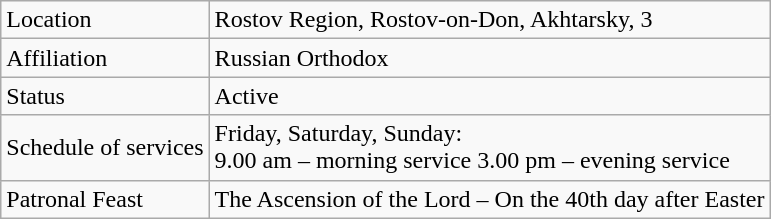<table class="wikitable">
<tr>
<td>Location</td>
<td>Rostov Region, Rostov-on-Don, Akhtarsky, 3</td>
</tr>
<tr>
<td>Affiliation</td>
<td>Russian Orthodox</td>
</tr>
<tr>
<td>Status</td>
<td>Active</td>
</tr>
<tr>
<td>Schedule of services</td>
<td>Friday, Saturday, Sunday:<br>9.00 am – morning service
3.00 pm – evening service</td>
</tr>
<tr>
<td>Patronal Feast</td>
<td>The Ascension of the Lord – On the 40th day after Easter</td>
</tr>
</table>
